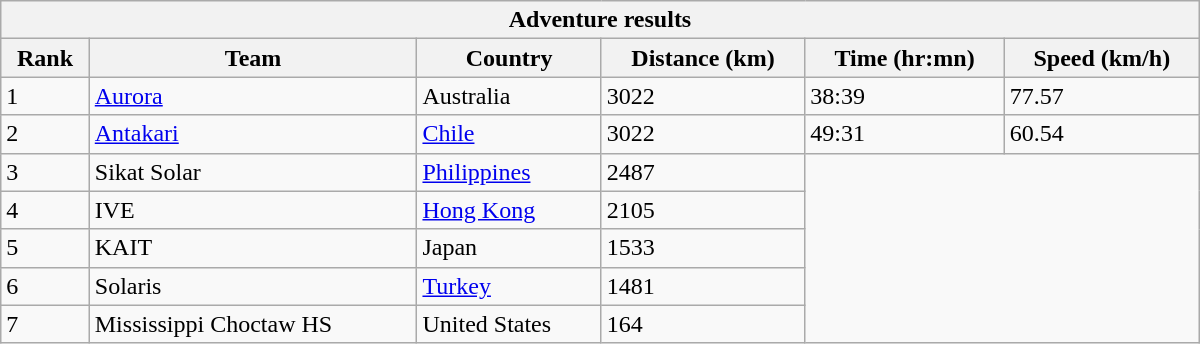<table class="wikitable collapsible collapsed" style="min-width:50em;">
<tr>
<th colspan=6>Adventure results</th>
</tr>
<tr>
<th>Rank</th>
<th>Team</th>
<th>Country</th>
<th>Distance (km)</th>
<th>Time (hr:mn)</th>
<th>Speed (km/h)</th>
</tr>
<tr>
<td>1</td>
<td><a href='#'>Aurora</a></td>
<td>Australia</td>
<td>3022</td>
<td>38:39</td>
<td>77.57</td>
</tr>
<tr>
<td>2</td>
<td><a href='#'>Antakari</a></td>
<td><a href='#'>Chile</a></td>
<td>3022</td>
<td>49:31</td>
<td>60.54</td>
</tr>
<tr>
<td>3</td>
<td>Sikat Solar</td>
<td><a href='#'>Philippines</a></td>
<td>2487</td>
</tr>
<tr>
<td>4</td>
<td>IVE</td>
<td><a href='#'>Hong Kong</a></td>
<td>2105</td>
</tr>
<tr>
<td>5</td>
<td>KAIT</td>
<td>Japan</td>
<td>1533</td>
</tr>
<tr>
<td>6</td>
<td>Solaris</td>
<td><a href='#'>Turkey</a></td>
<td>1481</td>
</tr>
<tr>
<td>7</td>
<td>Mississippi Choctaw HS</td>
<td>United States</td>
<td>164</td>
</tr>
</table>
